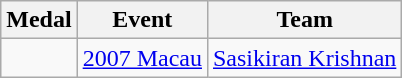<table class="wikitable sortable" style="text-align:center">
<tr>
<th>Medal</th>
<th>Event</th>
<th>Team</th>
</tr>
<tr>
<td></td>
<td><a href='#'>2007 Macau</a></td>
<td><a href='#'>Sasikiran Krishnan</a></td>
</tr>
</table>
